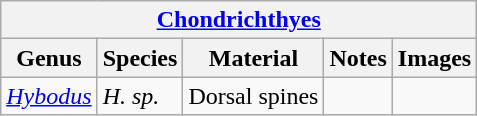<table class="wikitable">
<tr>
<th colspan="5"><a href='#'>Chondrichthyes</a></th>
</tr>
<tr>
<th>Genus</th>
<th>Species</th>
<th>Material</th>
<th>Notes</th>
<th>Images</th>
</tr>
<tr>
<td><em><a href='#'>Hybodus</a></em></td>
<td><em>H. sp.</em></td>
<td>Dorsal spines</td>
<td></td>
<td></td>
</tr>
</table>
